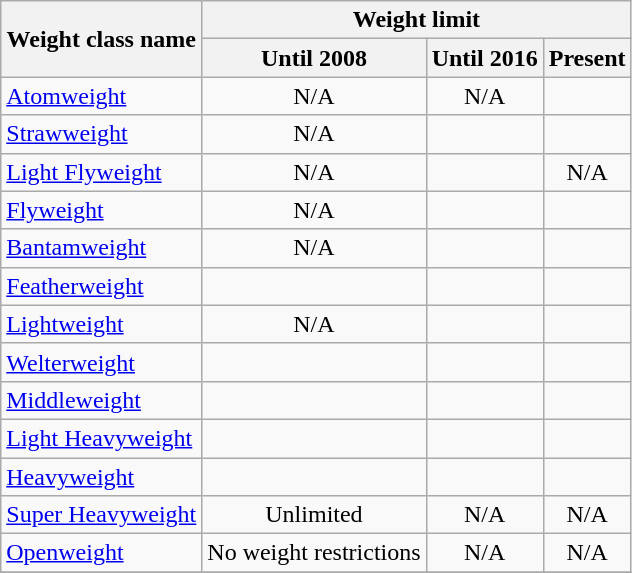<table class="wikitable">
<tr>
<th rowspan="2">Weight class name</th>
<th colspan="3">Weight limit</th>
</tr>
<tr>
<th>Until 2008</th>
<th>Until 2016</th>
<th>Present</th>
</tr>
<tr>
<td><a href='#'>Atomweight</a></td>
<td align="center">N/A</td>
<td align="center">N/A</td>
<td align="center"></td>
</tr>
<tr>
<td><a href='#'>Strawweight</a></td>
<td align="center">N/A</td>
<td align="center"></td>
<td align="center"></td>
</tr>
<tr>
<td><a href='#'>Light Flyweight</a></td>
<td align="center">N/A</td>
<td align="center"></td>
<td align="center">N/A</td>
</tr>
<tr>
<td><a href='#'>Flyweight</a></td>
<td align="center">N/A</td>
<td align="center"></td>
<td align="center"></td>
</tr>
<tr>
<td><a href='#'>Bantamweight</a></td>
<td align="center">N/A</td>
<td align="center"></td>
<td align="center"></td>
</tr>
<tr>
<td><a href='#'>Featherweight</a></td>
<td align="center"></td>
<td align="center"></td>
<td align="center"></td>
</tr>
<tr>
<td><a href='#'>Lightweight</a></td>
<td align="center">N/A</td>
<td align="center"></td>
<td align="center"></td>
</tr>
<tr>
<td><a href='#'>Welterweight</a></td>
<td align="center"></td>
<td align="center"></td>
<td align="center"></td>
</tr>
<tr>
<td><a href='#'>Middleweight</a></td>
<td align="center"></td>
<td align="center"></td>
<td align="center"></td>
</tr>
<tr>
<td><a href='#'>Light Heavyweight</a></td>
<td align="center"></td>
<td align="center"></td>
<td align="center"></td>
</tr>
<tr>
<td><a href='#'>Heavyweight</a></td>
<td align="center"></td>
<td align="center"></td>
<td align="center"></td>
</tr>
<tr>
<td><a href='#'>Super Heavyweight</a></td>
<td align="center">Unlimited</td>
<td align="center">N/A</td>
<td align="center">N/A</td>
</tr>
<tr>
<td><a href='#'>Openweight</a></td>
<td align="center">No weight restrictions</td>
<td align="center">N/A</td>
<td align="center">N/A</td>
</tr>
<tr>
</tr>
</table>
